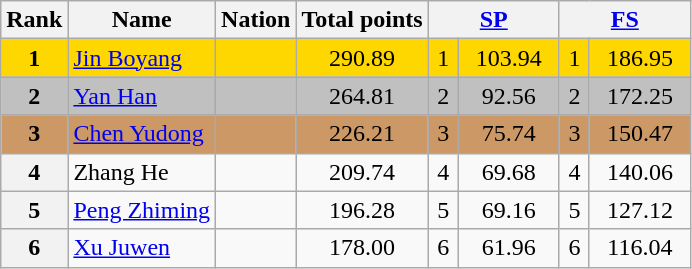<table class="wikitable sortable">
<tr>
<th>Rank</th>
<th>Name</th>
<th>Nation</th>
<th>Total points</th>
<th colspan="2" width="80px"><a href='#'>SP</a></th>
<th colspan="2" width="80px"><a href='#'>FS</a></th>
</tr>
<tr bgcolor="gold">
<td align="center"><strong>1</strong></td>
<td><a href='#'>Jin Boyang</a></td>
<td></td>
<td align="center">290.89</td>
<td align="center">1</td>
<td align="center">103.94</td>
<td align="center">1</td>
<td align="center">186.95</td>
</tr>
<tr bgcolor="silver">
<td align="center"><strong>2</strong></td>
<td><a href='#'>Yan Han</a></td>
<td></td>
<td align="center">264.81</td>
<td align="center">2</td>
<td align="center">92.56</td>
<td align="center">2</td>
<td align="center">172.25</td>
</tr>
<tr bgcolor="cc9966">
<td align="center"><strong>3</strong></td>
<td><a href='#'>Chen Yudong</a></td>
<td></td>
<td align="center">226.21</td>
<td align="center">3</td>
<td align="center">75.74</td>
<td align="center">3</td>
<td align="center">150.47</td>
</tr>
<tr>
<th>4</th>
<td>Zhang He</td>
<td></td>
<td align="center">209.74</td>
<td align="center">4</td>
<td align="center">69.68</td>
<td align="center">4</td>
<td align="center">140.06</td>
</tr>
<tr>
<th>5</th>
<td><a href='#'>Peng Zhiming</a></td>
<td></td>
<td align="center">196.28</td>
<td align="center">5</td>
<td align="center">69.16</td>
<td align="center">5</td>
<td align="center">127.12</td>
</tr>
<tr>
<th>6</th>
<td><a href='#'>Xu Juwen</a></td>
<td></td>
<td align="center">178.00</td>
<td align="center">6</td>
<td align="center">61.96</td>
<td align="center">6</td>
<td align="center">116.04</td>
</tr>
</table>
